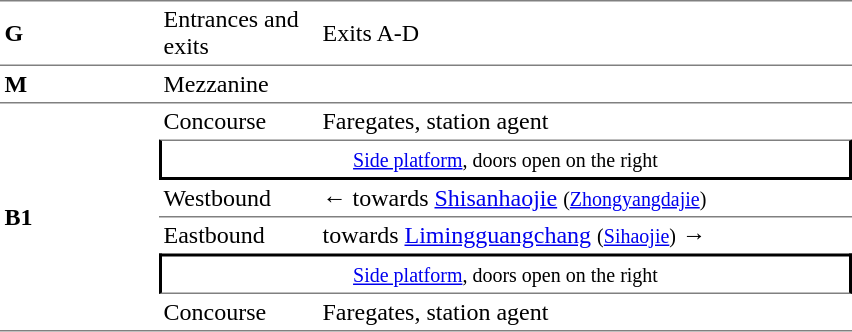<table cellspacing=0 cellpadding=3>
<tr>
<td style="border-top:solid 1px gray;border-bottom:solid 1px gray;" width=100><strong>G</strong></td>
<td style="border-top:solid 1px gray;border-bottom:solid 1px gray;" width=100>Entrances and exits</td>
<td style="border-top:solid 1px gray;border-bottom:solid 1px gray;" width=350>Exits A-D</td>
</tr>
<tr>
<td style="border-bottom:solid 1px gray;"><strong>M</strong></td>
<td style="border-bottom:solid 1px gray;">Mezzanine</td>
<td style="border-bottom:solid 1px gray;"></td>
</tr>
<tr>
<td style="border-bottom:solid 1px gray;" rowspan=6><strong>B1</strong></td>
<td>Concourse</td>
<td>Faregates, station agent</td>
</tr>
<tr>
<td style="border-top:solid 1px gray;border-right:solid 2px black;border-left:solid 2px black;border-bottom:solid 2px black;text-align:center;" colspan=2><small><a href='#'>Side platform</a>, doors open on the right</small></td>
</tr>
<tr>
<td style="border-bottom:solid 1px gray;">Westbound</td>
<td style="border-bottom:solid 1px gray;">←  towards <a href='#'>Shisanhaojie</a> <small>(<a href='#'>Zhongyangdajie</a>)</small></td>
</tr>
<tr>
<td>Eastbound</td>
<td>  towards <a href='#'>Limingguangchang</a> <small>(<a href='#'>Sihaojie</a>)</small> →</td>
</tr>
<tr>
<td style="border-top:solid 2px black;border-right:solid 2px black;border-left:solid 2px black;border-bottom:solid 1px gray;text-align:center;" colspan=2><small><a href='#'>Side platform</a>, doors open on the right</small></td>
</tr>
<tr>
<td style="border-bottom:solid 1px gray;">Concourse</td>
<td style="border-bottom:solid 1px gray;">Faregates, station agent</td>
</tr>
</table>
